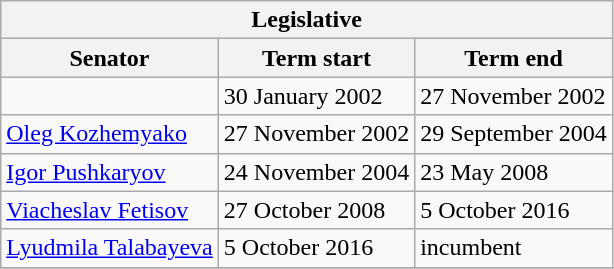<table class="wikitable sortable">
<tr>
<th colspan=3>Legislative</th>
</tr>
<tr>
<th>Senator</th>
<th>Term start</th>
<th>Term end</th>
</tr>
<tr>
<td></td>
<td>30 January 2002</td>
<td>27 November 2002</td>
</tr>
<tr>
<td><a href='#'>Oleg Kozhemyako</a></td>
<td>27 November 2002</td>
<td>29 September 2004</td>
</tr>
<tr>
<td><a href='#'>Igor Pushkaryov</a></td>
<td>24 November 2004</td>
<td>23 May 2008</td>
</tr>
<tr>
<td><a href='#'>Viacheslav Fetisov</a></td>
<td>27 October 2008</td>
<td>5 October 2016</td>
</tr>
<tr>
<td><a href='#'>Lyudmila Talabayeva</a></td>
<td>5 October 2016</td>
<td>incumbent</td>
</tr>
<tr>
</tr>
</table>
